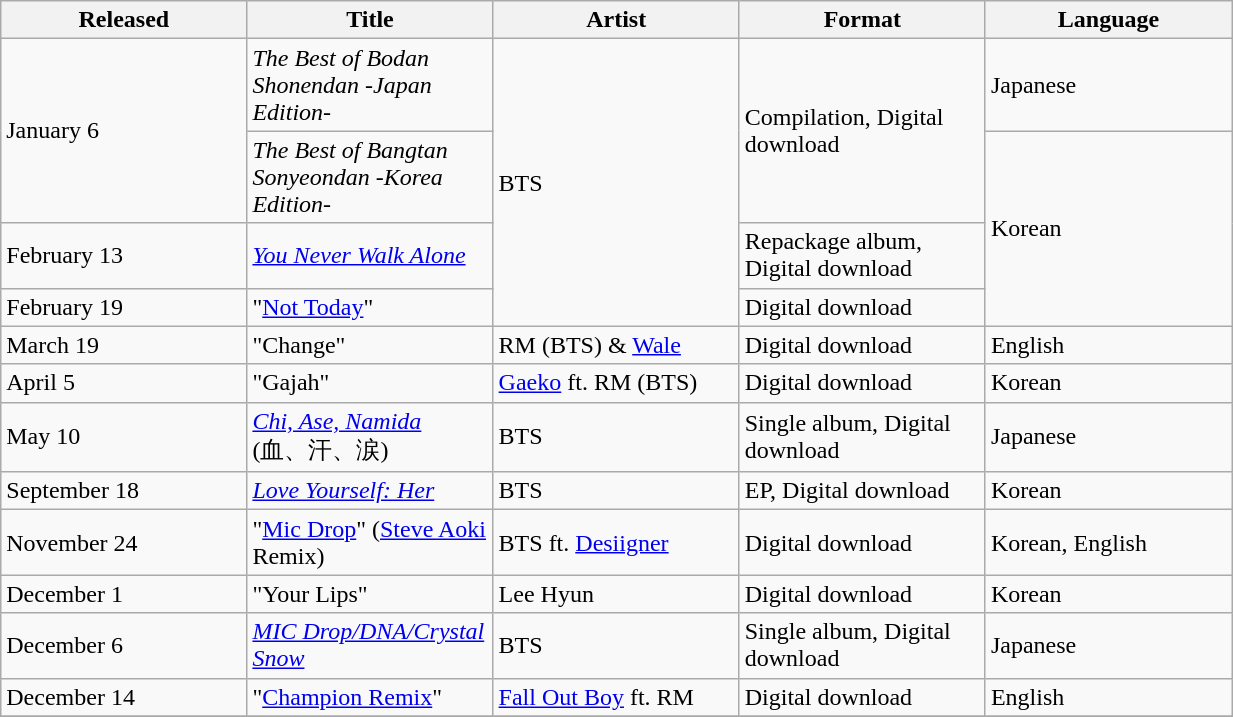<table class="wikitable sortable" align="left center" style="width:65%;">
<tr>
<th style="width:20%;">Released</th>
<th style="width:20%;">Title</th>
<th style="width:20%;">Artist</th>
<th style="width:20%;">Format</th>
<th style="width:20%;">Language</th>
</tr>
<tr>
<td rowspan="2">January 6</td>
<td><em>The Best of Bodan Shonendan -Japan Edition-</em></td>
<td rowspan="4">BTS</td>
<td rowspan="2">Compilation, Digital download</td>
<td>Japanese</td>
</tr>
<tr>
<td><em>The Best of Bangtan Sonyeondan -Korea Edition-</em></td>
<td rowspan="3">Korean</td>
</tr>
<tr>
<td rowspan="1">February 13</td>
<td><em><a href='#'>You Never Walk Alone</a></em></td>
<td>Repackage album, Digital download</td>
</tr>
<tr>
<td rowspan="1">February 19</td>
<td>"<a href='#'>Not Today</a>"</td>
<td>Digital download</td>
</tr>
<tr>
<td>March 19</td>
<td>"Change"</td>
<td>RM (BTS) & <a href='#'>Wale</a></td>
<td>Digital download</td>
<td>English</td>
</tr>
<tr>
<td rowspan="1">April 5</td>
<td>"Gajah"</td>
<td rowspan="1"><a href='#'>Gaeko</a> ft. RM (BTS)</td>
<td rowspan="1">Digital download</td>
<td>Korean</td>
</tr>
<tr>
<td>May 10</td>
<td><em><a href='#'>Chi, Ase, Namida</a></em><br>(血、汗、涙)</td>
<td>BTS</td>
<td>Single album, Digital download</td>
<td>Japanese</td>
</tr>
<tr>
<td>September 18</td>
<td><em><a href='#'>Love Yourself: Her</a></em></td>
<td>BTS</td>
<td>EP, Digital download</td>
<td>Korean</td>
</tr>
<tr>
<td>November 24</td>
<td>"<a href='#'>Mic Drop</a>" (<a href='#'>Steve Aoki</a> Remix)</td>
<td>BTS ft. <a href='#'>Desiigner</a></td>
<td>Digital download</td>
<td>Korean, English</td>
</tr>
<tr>
<td>December 1</td>
<td>"Your Lips"</td>
<td>Lee Hyun</td>
<td>Digital download</td>
<td>Korean</td>
</tr>
<tr>
<td>December 6</td>
<td><em><a href='#'>MIC Drop/DNA/Crystal Snow</a></em></td>
<td>BTS</td>
<td>Single album, Digital download</td>
<td>Japanese</td>
</tr>
<tr>
<td>December 14</td>
<td>"<a href='#'>Champion Remix</a>"</td>
<td><a href='#'>Fall Out Boy</a> ft. RM</td>
<td>Digital download</td>
<td>English</td>
</tr>
<tr>
</tr>
</table>
